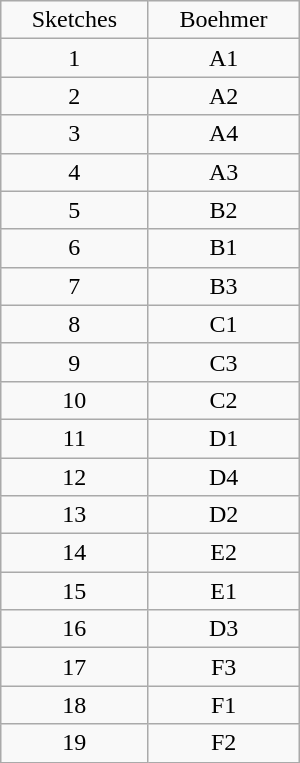<table class="wikitable" border="1" align="center" style="margin: 1em auto 1em auto; text-align:center; width:200px">
<tr>
<td>Sketches</td>
<td>Boehmer</td>
</tr>
<tr>
<td>1</td>
<td>A1</td>
</tr>
<tr>
<td>2</td>
<td>A2</td>
</tr>
<tr>
<td>3</td>
<td>A4</td>
</tr>
<tr>
<td>4</td>
<td>A3</td>
</tr>
<tr>
<td>5</td>
<td>B2</td>
</tr>
<tr>
<td>6</td>
<td>B1</td>
</tr>
<tr>
<td>7</td>
<td>B3</td>
</tr>
<tr>
<td>8</td>
<td>C1</td>
</tr>
<tr>
<td>9</td>
<td>C3</td>
</tr>
<tr>
<td>10</td>
<td>C2</td>
</tr>
<tr>
<td>11</td>
<td>D1</td>
</tr>
<tr>
<td>12</td>
<td>D4</td>
</tr>
<tr>
<td>13</td>
<td>D2</td>
</tr>
<tr>
<td>14</td>
<td>E2</td>
</tr>
<tr>
<td>15</td>
<td>E1</td>
</tr>
<tr>
<td>16</td>
<td>D3</td>
</tr>
<tr>
<td>17</td>
<td>F3</td>
</tr>
<tr>
<td>18</td>
<td>F1</td>
</tr>
<tr>
<td>19</td>
<td>F2</td>
</tr>
</table>
